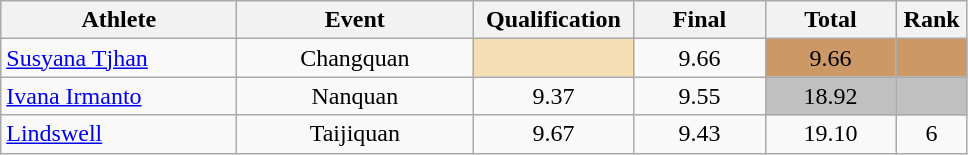<table class=wikitable style="text-align:center">
<tr>
<th width=150>Athlete</th>
<th width=150>Event</th>
<th width=100>Qualification</th>
<th width=80>Final</th>
<th width=80>Total</th>
<th width=40>Rank</th>
</tr>
<tr>
<td align=left><a href='#'>Susyana Tjhan</a></td>
<td>Changquan</td>
<td bgcolor="wheat"></td>
<td>9.66</td>
<td bgcolor=cc9966>9.66</td>
<td bgcolor=cc9966></td>
</tr>
<tr>
<td align=left><a href='#'>Ivana Irmanto</a></td>
<td>Nanquan</td>
<td>9.37</td>
<td>9.55</td>
<td bgcolor="silver">18.92</td>
<td bgcolor="silver"></td>
</tr>
<tr>
<td align=left><a href='#'>Lindswell</a></td>
<td>Taijiquan</td>
<td>9.67</td>
<td>9.43</td>
<td>19.10</td>
<td>6</td>
</tr>
</table>
